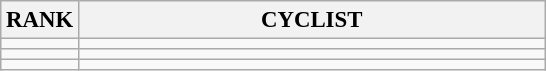<table class="wikitable" style="font-size:95%;">
<tr>
<th>RANK</th>
<th align="left" style="width: 20em">CYCLIST</th>
</tr>
<tr>
<td align="center"></td>
<td></td>
</tr>
<tr>
<td align="center"></td>
<td></td>
</tr>
<tr>
<td align="center"></td>
<td></td>
</tr>
</table>
